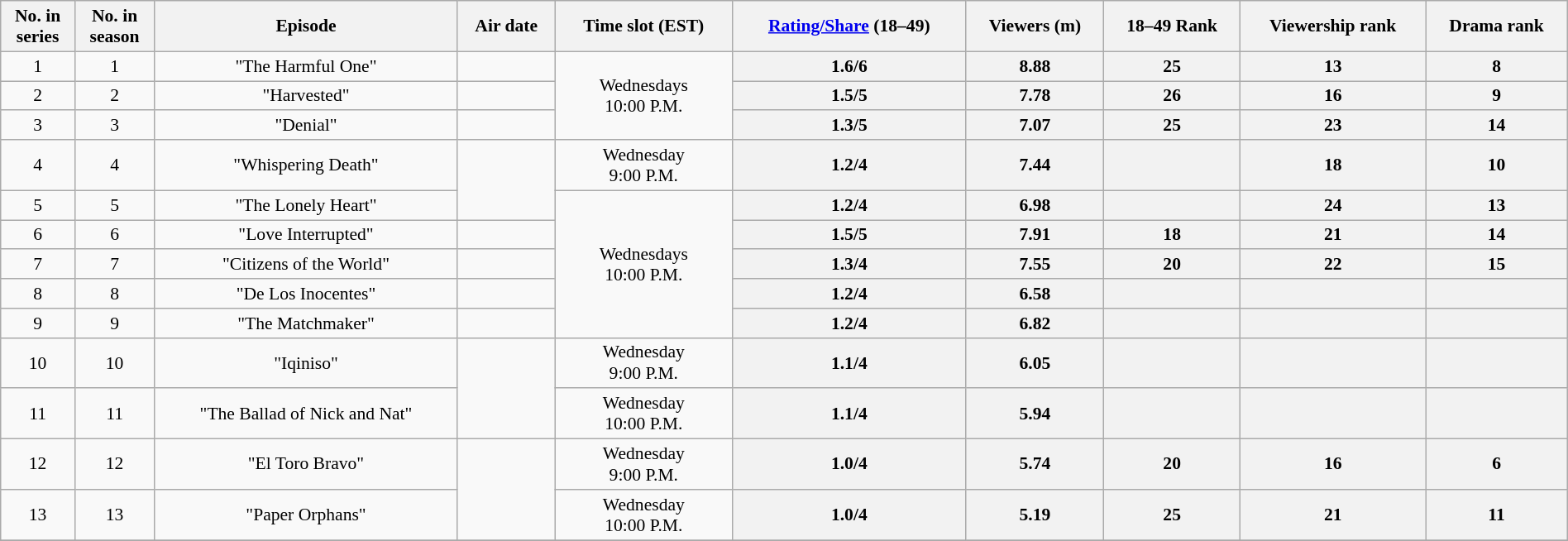<table class="wikitable" style="font-size:90%; text-align:center; width: 100%; margin-left: auto; margin-right: auto;">
<tr>
<th>No. in<br>series</th>
<th>No. in<br>season</th>
<th>Episode</th>
<th>Air date</th>
<th>Time slot (EST)</th>
<th><a href='#'>Rating/Share</a> (18–49)</th>
<th>Viewers (m)</th>
<th>18–49 Rank</th>
<th>Viewership rank</th>
<th>Drama rank</th>
</tr>
<tr>
<td style="text-align:center">1</td>
<td style="text-align:center">1</td>
<td>"The Harmful One"</td>
<td></td>
<td style="text-align:center" rowspan="3">Wednesdays<br>10:00 P.M.</td>
<th>1.6/6</th>
<th>8.88</th>
<th>25</th>
<th>13</th>
<th>8</th>
</tr>
<tr>
<td style="text-align:center">2</td>
<td style="text-align:center">2</td>
<td>"Harvested"</td>
<td></td>
<th>1.5/5</th>
<th>7.78</th>
<th>26</th>
<th>16</th>
<th>9</th>
</tr>
<tr>
<td style="text-align:center">3</td>
<td style="text-align:center">3</td>
<td>"Denial"</td>
<td></td>
<th>1.3/5</th>
<th>7.07</th>
<th>25</th>
<th>23</th>
<th>14</th>
</tr>
<tr>
<td style="text-align:center">4</td>
<td style="text-align:center">4</td>
<td>"Whispering Death"</td>
<td style="text-align:center" rowspan="2"></td>
<td style="text-align:center">Wednesday<br>9:00 P.M.</td>
<th>1.2/4</th>
<th>7.44</th>
<th></th>
<th>18</th>
<th>10</th>
</tr>
<tr>
<td style="text-align:center">5</td>
<td style="text-align:center">5</td>
<td>"The Lonely Heart"</td>
<td style="text-align:center" rowspan="5">Wednesdays<br>10:00 P.M.</td>
<th>1.2/4</th>
<th>6.98</th>
<th></th>
<th>24</th>
<th>13</th>
</tr>
<tr>
<td style="text-align:center">6</td>
<td style="text-align:center">6</td>
<td>"Love Interrupted"</td>
<td></td>
<th>1.5/5</th>
<th>7.91</th>
<th>18</th>
<th>21</th>
<th>14</th>
</tr>
<tr>
<td style="text-align:center">7</td>
<td style="text-align:center">7</td>
<td>"Citizens of the World"</td>
<td></td>
<th>1.3/4</th>
<th>7.55</th>
<th>20</th>
<th>22</th>
<th>15</th>
</tr>
<tr>
<td style="text-align:center">8</td>
<td style="text-align:center">8</td>
<td>"De Los Inocentes"</td>
<td></td>
<th>1.2/4</th>
<th>6.58</th>
<th></th>
<th></th>
<th></th>
</tr>
<tr>
<td style="text-align:center">9</td>
<td style="text-align:center">9</td>
<td>"The Matchmaker"</td>
<td></td>
<th>1.2/4</th>
<th>6.82</th>
<th></th>
<th></th>
<th></th>
</tr>
<tr>
<td style="text-align:center">10</td>
<td style="text-align:center">10</td>
<td>"Iqiniso"</td>
<td style="text-align:center" rowspan="2"></td>
<td style="text-align:center">Wednesday<br>9:00 P.M.</td>
<th>1.1/4</th>
<th>6.05</th>
<th></th>
<th></th>
<th></th>
</tr>
<tr>
<td style="text-align:center">11</td>
<td style="text-align:center">11</td>
<td>"The Ballad of Nick and Nat"</td>
<td style="text-align:center">Wednesday<br>10:00 P.M.</td>
<th>1.1/4</th>
<th>5.94</th>
<th></th>
<th></th>
<th></th>
</tr>
<tr>
<td style="text-align:center">12</td>
<td style="text-align:center">12</td>
<td>"El Toro Bravo"</td>
<td style="text-align:center" rowspan="2"></td>
<td style="text-align:center">Wednesday<br>9:00 P.M.</td>
<th>1.0/4</th>
<th>5.74</th>
<th>20</th>
<th>16</th>
<th>6</th>
</tr>
<tr>
<td style="text-align:center">13</td>
<td style="text-align:center">13</td>
<td>"Paper Orphans"</td>
<td style="text-align:center">Wednesday<br>10:00 P.M.</td>
<th>1.0/4</th>
<th>5.19</th>
<th>25</th>
<th>21</th>
<th>11</th>
</tr>
<tr>
</tr>
</table>
